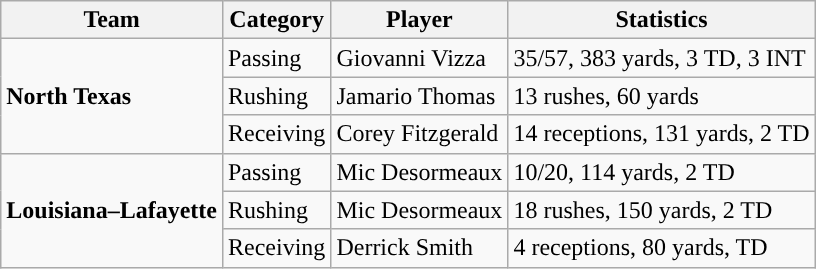<table class="wikitable" style="float: left;">
<tr>
<th>Team</th>
<th>Category</th>
<th>Player</th>
<th>Statistics</th>
</tr>
<tr>
<td rowspan=3><strong>North Texas</strong></td>
<td>Passing</td>
<td>Giovanni Vizza</td>
<td>35/57, 383 yards, 3 TD, 3 INT</td>
</tr>
<tr>
<td>Rushing</td>
<td>Jamario Thomas</td>
<td>13 rushes, 60 yards</td>
</tr>
<tr>
<td>Receiving</td>
<td>Corey Fitzgerald</td>
<td>14 receptions, 131 yards, 2 TD</td>
</tr>
<tr>
<td rowspan=3><strong>Louisiana–Lafayette</strong></td>
<td>Passing</td>
<td>Mic Desormeaux</td>
<td>10/20, 114 yards, 2 TD</td>
</tr>
<tr>
<td>Rushing</td>
<td>Mic Desormeaux</td>
<td>18 rushes, 150 yards, 2 TD</td>
</tr>
<tr>
<td>Receiving</td>
<td>Derrick Smith</td>
<td>4 receptions, 80 yards, TD</td>
</tr>
</table>
